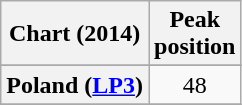<table class="wikitable sortable plainrowheaders">
<tr>
<th scope="col">Chart (2014)</th>
<th scope="col">Peak<br>position</th>
</tr>
<tr>
</tr>
<tr>
</tr>
<tr>
<th scope="row">Poland (<a href='#'>LP3</a>)</th>
<td style="text-align:center;">48</td>
</tr>
<tr>
</tr>
</table>
